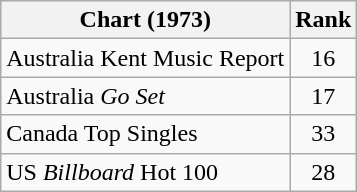<table class="wikitable sortable">
<tr>
<th align="left">Chart (1973)</th>
<th style="text-align:center;">Rank</th>
</tr>
<tr>
<td>Australia Kent Music Report</td>
<td style="text-align:center;">16</td>
</tr>
<tr>
<td>Australia <em>Go Set</em></td>
<td style="text-align:center;">17</td>
</tr>
<tr>
<td>Canada Top Singles</td>
<td style="text-align:center;">33</td>
</tr>
<tr>
<td>US <em>Billboard</em> Hot 100</td>
<td style="text-align:center;">28</td>
</tr>
</table>
